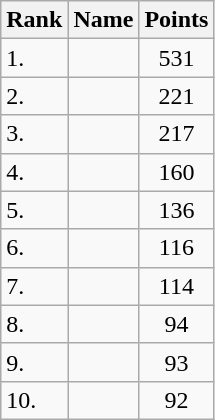<table class="wikitable sortable">
<tr>
<th>Rank</th>
<th>Name</th>
<th>Points</th>
</tr>
<tr>
<td>1.</td>
<td></td>
<td align=center>531</td>
</tr>
<tr>
<td>2.</td>
<td></td>
<td align=center>221</td>
</tr>
<tr>
<td>3.</td>
<td></td>
<td align=center>217</td>
</tr>
<tr>
<td>4.</td>
<td></td>
<td align=center>160</td>
</tr>
<tr>
<td>5.</td>
<td></td>
<td align=center>136</td>
</tr>
<tr>
<td>6.</td>
<td></td>
<td align=center>116</td>
</tr>
<tr>
<td>7.</td>
<td></td>
<td align=center>114</td>
</tr>
<tr>
<td>8.</td>
<td></td>
<td align=center>94</td>
</tr>
<tr>
<td>9.</td>
<td></td>
<td align=center>93</td>
</tr>
<tr>
<td>10.</td>
<td></td>
<td align=center>92</td>
</tr>
</table>
